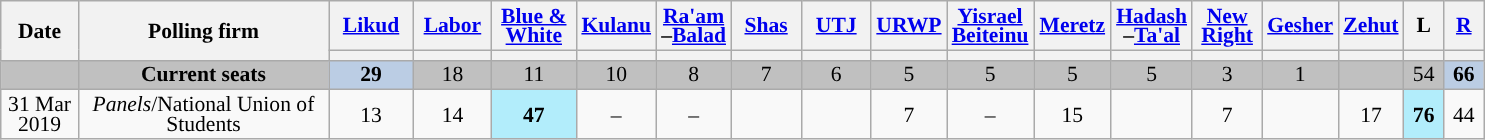<table class="wikitable sortable" style="text-align:center;font-size:90%;line-height:13px">
<tr>
<th style="width:45px;" rowspan="2">Date</th>
<th style="width:160px;" rowspan="2">Polling firm</th>
<th class="unsortable" style="width:50px;"><a href='#'>Likud</a></th>
<th class="unsortable" style="width:45px;"><a href='#'>Labor</a></th>
<th class="unsortable" style="width:50px;"><a href='#'>Blue &<br>White</a></th>
<th class="unsortable" style="width:40px;"><a href='#'>Kulanu</a></th>
<th class="unsortable" style="width:40px;"><a href='#'>Ra'am</a><br>–<a href='#'>Balad</a></th>
<th class="unsortable" style="width:40px;"><a href='#'>Shas</a></th>
<th class="unsortable" style="width:40px;"><a href='#'>UTJ</a></th>
<th class="unsortable" style="width:40px;"><a href='#'>URWP</a></th>
<th class="unsortable" style="width:40px;"><a href='#'>Yisrael<br>Beiteinu</a></th>
<th class="unsortable" style="width:45px;"><a href='#'>Meretz</a></th>
<th class="unsortable" style="width:40px;"><a href='#'>Hadash</a><br>–<a href='#'>Ta'al</a></th>
<th class="unsortable" style="width:40px;"><a href='#'>New<br>Right</a></th>
<th class="unsortable" style="width:40px;"><a href='#'>Gesher</a></th>
<th class="unsortable" style="width:35px;"><a href='#'>Zehut</a></th>
<th class="unsortable" style="width:20px;">L</th>
<th class="unsortable" style="width:20px;"><a href='#'>R</a></th>
</tr>
<tr>
<th style="color:inherit;background:"></th>
<th style="color:inherit;background:"></th>
<th style="color:inherit;background:"></th>
<th style="color:inherit;background:"></th>
<th style="color:inherit;background:"></th>
<th style="color:inherit;background:"></th>
<th style="color:inherit;background:"></th>
<th style="color:inherit;background:"></th>
<th style="color:inherit;background:"></th>
<th style="color:inherit;background:"></th>
<th style="color:inherit;background:"></th>
<th style="color:inherit;background:"></th>
<th style="color:inherit;background:"></th>
<th style="color:inherit;background:"></th>
<th style="color:inherit;background:"></th>
<th style="color:inherit;background:"></th>
</tr>
<tr>
<td style="background:silver"></td>
<td style="background:silver"><strong>Current seats</strong></td>
<td style="background:#BBCDE4"><strong>29</strong></td>
<td style="background:silver">18</td>
<td style="background:silver">11</td>
<td style="background:silver">10</td>
<td style="background:silver">8</td>
<td style="background:silver">7</td>
<td style="background:silver">6</td>
<td style="background:silver">5</td>
<td style="background:silver">5</td>
<td style="background:silver">5</td>
<td style="background:silver">5</td>
<td style="background:silver">3</td>
<td style="background:silver">1</td>
<td style="background:silver"></td>
<td style="background:silver">54</td>
<td style="background:#BBCDE4"><strong>66</strong></td>
</tr>
<tr>
<td data-sort-value="2019-03-31">31 Mar 2019</td>
<td><em>Panels</em>/National Union of Students </td>
<td>13					</td>
<td>14					</td>
<td style="background:#B2EDFB"><strong>47</strong>	</td>
<td>–					</td>
<td>–					</td>
<td>			</td>
<td>			</td>
<td>7					</td>
<td>–					</td>
<td>15					</td>
<td>			</td>
<td>7					</td>
<td>			</td>
<td>17					</td>
<td style="background:#B2EDFB"><strong>76</strong>	</td>
<td>44					</td>
</tr>
</table>
